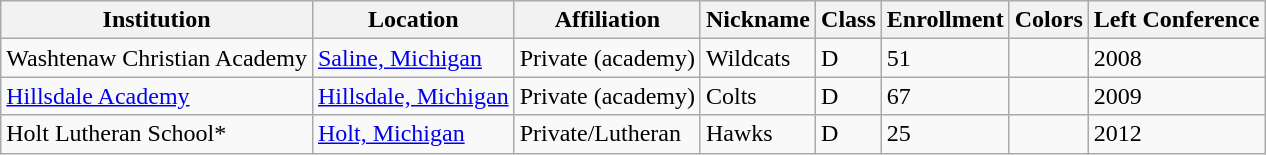<table class="wikitable sortable sortable">
<tr>
<th>Institution</th>
<th>Location</th>
<th>Affiliation</th>
<th>Nickname</th>
<th>Class</th>
<th>Enrollment</th>
<th>Colors</th>
<th>Left Conference</th>
</tr>
<tr>
<td>Washtenaw Christian Academy</td>
<td><a href='#'>Saline, Michigan</a></td>
<td>Private (academy)</td>
<td>Wildcats</td>
<td>D</td>
<td>51</td>
<td> </td>
<td>2008</td>
</tr>
<tr>
<td><a href='#'>Hillsdale Academy</a></td>
<td><a href='#'>Hillsdale, Michigan</a></td>
<td>Private (academy)</td>
<td>Colts</td>
<td>D</td>
<td>67</td>
<td> </td>
<td>2009</td>
</tr>
<tr>
<td>Holt Lutheran School*</td>
<td><a href='#'>Holt, Michigan</a></td>
<td>Private/Lutheran</td>
<td>Hawks</td>
<td>D</td>
<td>25</td>
<td> </td>
<td>2012</td>
</tr>
</table>
